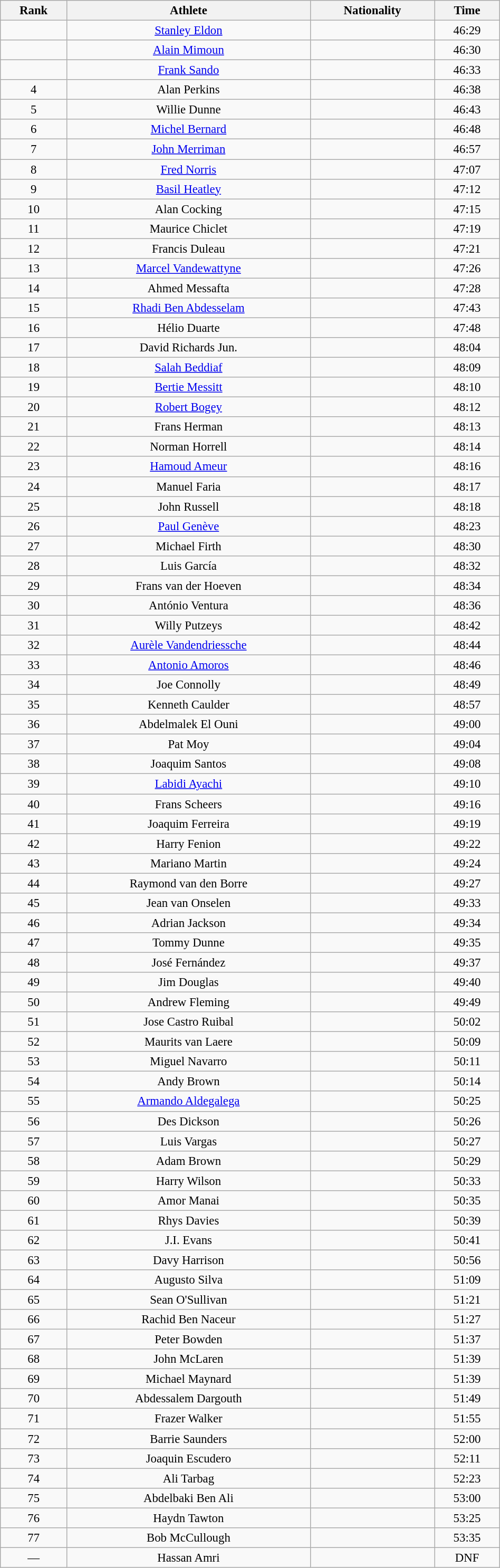<table class="wikitable sortable" style=" text-align:center; font-size:95%;" width="50%">
<tr>
<th>Rank</th>
<th>Athlete</th>
<th>Nationality</th>
<th>Time</th>
</tr>
<tr>
<td align=center></td>
<td><a href='#'>Stanley Eldon</a></td>
<td></td>
<td>46:29</td>
</tr>
<tr>
<td align=center></td>
<td><a href='#'>Alain Mimoun</a></td>
<td></td>
<td>46:30</td>
</tr>
<tr>
<td align=center></td>
<td><a href='#'>Frank Sando</a></td>
<td></td>
<td>46:33</td>
</tr>
<tr>
<td align=center>4</td>
<td>Alan Perkins</td>
<td></td>
<td>46:38</td>
</tr>
<tr>
<td align=center>5</td>
<td>Willie Dunne</td>
<td></td>
<td>46:43</td>
</tr>
<tr>
<td align=center>6</td>
<td><a href='#'>Michel Bernard</a></td>
<td></td>
<td>46:48</td>
</tr>
<tr>
<td align=center>7</td>
<td><a href='#'>John Merriman</a></td>
<td></td>
<td>46:57</td>
</tr>
<tr>
<td align=center>8</td>
<td><a href='#'>Fred Norris</a></td>
<td></td>
<td>47:07</td>
</tr>
<tr>
<td align=center>9</td>
<td><a href='#'>Basil Heatley</a></td>
<td></td>
<td>47:12</td>
</tr>
<tr>
<td align=center>10</td>
<td>Alan Cocking</td>
<td></td>
<td>47:15</td>
</tr>
<tr>
<td align=center>11</td>
<td>Maurice Chiclet</td>
<td></td>
<td>47:19</td>
</tr>
<tr>
<td align=center>12</td>
<td>Francis Duleau</td>
<td></td>
<td>47:21</td>
</tr>
<tr>
<td align=center>13</td>
<td><a href='#'>Marcel Vandewattyne</a></td>
<td></td>
<td>47:26</td>
</tr>
<tr>
<td align=center>14</td>
<td>Ahmed Messafta</td>
<td></td>
<td>47:28</td>
</tr>
<tr>
<td align=center>15</td>
<td><a href='#'>Rhadi Ben Abdesselam</a></td>
<td></td>
<td>47:43</td>
</tr>
<tr>
<td align=center>16</td>
<td>Hélio Duarte</td>
<td></td>
<td>47:48</td>
</tr>
<tr>
<td align=center>17</td>
<td>David Richards Jun.</td>
<td></td>
<td>48:04</td>
</tr>
<tr>
<td align=center>18</td>
<td><a href='#'>Salah Beddiaf</a></td>
<td></td>
<td>48:09</td>
</tr>
<tr>
<td align=center>19</td>
<td><a href='#'>Bertie Messitt</a></td>
<td></td>
<td>48:10</td>
</tr>
<tr>
<td align=center>20</td>
<td><a href='#'>Robert Bogey</a></td>
<td></td>
<td>48:12</td>
</tr>
<tr>
<td align=center>21</td>
<td>Frans Herman</td>
<td></td>
<td>48:13</td>
</tr>
<tr>
<td align=center>22</td>
<td>Norman Horrell</td>
<td></td>
<td>48:14</td>
</tr>
<tr>
<td align=center>23</td>
<td><a href='#'>Hamoud Ameur</a></td>
<td></td>
<td>48:16</td>
</tr>
<tr>
<td align=center>24</td>
<td>Manuel Faria</td>
<td></td>
<td>48:17</td>
</tr>
<tr>
<td align=center>25</td>
<td>John Russell</td>
<td></td>
<td>48:18</td>
</tr>
<tr>
<td align=center>26</td>
<td><a href='#'>Paul Genève</a></td>
<td></td>
<td>48:23</td>
</tr>
<tr>
<td align=center>27</td>
<td>Michael Firth</td>
<td></td>
<td>48:30</td>
</tr>
<tr>
<td align=center>28</td>
<td>Luis García</td>
<td></td>
<td>48:32</td>
</tr>
<tr>
<td align=center>29</td>
<td>Frans van der Hoeven</td>
<td></td>
<td>48:34</td>
</tr>
<tr>
<td align=center>30</td>
<td>António Ventura</td>
<td></td>
<td>48:36</td>
</tr>
<tr>
<td align=center>31</td>
<td>Willy Putzeys</td>
<td></td>
<td>48:42</td>
</tr>
<tr>
<td align=center>32</td>
<td><a href='#'>Aurèle Vandendriessche</a></td>
<td></td>
<td>48:44</td>
</tr>
<tr>
<td align=center>33</td>
<td><a href='#'>Antonio Amoros</a></td>
<td></td>
<td>48:46</td>
</tr>
<tr>
<td align=center>34</td>
<td>Joe Connolly</td>
<td></td>
<td>48:49</td>
</tr>
<tr>
<td align=center>35</td>
<td>Kenneth Caulder</td>
<td></td>
<td>48:57</td>
</tr>
<tr>
<td align=center>36</td>
<td>Abdelmalek El Ouni</td>
<td></td>
<td>49:00</td>
</tr>
<tr>
<td align=center>37</td>
<td>Pat Moy</td>
<td></td>
<td>49:04</td>
</tr>
<tr>
<td align=center>38</td>
<td>Joaquim Santos</td>
<td></td>
<td>49:08</td>
</tr>
<tr>
<td align=center>39</td>
<td><a href='#'>Labidi Ayachi</a></td>
<td></td>
<td>49:10</td>
</tr>
<tr>
<td align=center>40</td>
<td>Frans Scheers</td>
<td></td>
<td>49:16</td>
</tr>
<tr>
<td align=center>41</td>
<td>Joaquim Ferreira</td>
<td></td>
<td>49:19</td>
</tr>
<tr>
<td align=center>42</td>
<td>Harry Fenion</td>
<td></td>
<td>49:22</td>
</tr>
<tr>
<td align=center>43</td>
<td>Mariano Martin</td>
<td></td>
<td>49:24</td>
</tr>
<tr>
<td align=center>44</td>
<td>Raymond van den Borre</td>
<td></td>
<td>49:27</td>
</tr>
<tr>
<td align=center>45</td>
<td>Jean van Onselen</td>
<td></td>
<td>49:33</td>
</tr>
<tr>
<td align=center>46</td>
<td>Adrian Jackson</td>
<td></td>
<td>49:34</td>
</tr>
<tr>
<td align=center>47</td>
<td>Tommy Dunne</td>
<td></td>
<td>49:35</td>
</tr>
<tr>
<td align=center>48</td>
<td>José Fernández</td>
<td></td>
<td>49:37</td>
</tr>
<tr>
<td align=center>49</td>
<td>Jim Douglas</td>
<td></td>
<td>49:40</td>
</tr>
<tr>
<td align=center>50</td>
<td>Andrew Fleming</td>
<td></td>
<td>49:49</td>
</tr>
<tr>
<td align=center>51</td>
<td>Jose Castro Ruibal</td>
<td></td>
<td>50:02</td>
</tr>
<tr>
<td align=center>52</td>
<td>Maurits van Laere</td>
<td></td>
<td>50:09</td>
</tr>
<tr>
<td align=center>53</td>
<td>Miguel Navarro</td>
<td></td>
<td>50:11</td>
</tr>
<tr>
<td align=center>54</td>
<td>Andy Brown</td>
<td></td>
<td>50:14</td>
</tr>
<tr>
<td align=center>55</td>
<td><a href='#'>Armando Aldegalega</a></td>
<td></td>
<td>50:25</td>
</tr>
<tr>
<td align=center>56</td>
<td>Des Dickson</td>
<td></td>
<td>50:26</td>
</tr>
<tr>
<td align=center>57</td>
<td>Luis Vargas</td>
<td></td>
<td>50:27</td>
</tr>
<tr>
<td align=center>58</td>
<td>Adam Brown</td>
<td></td>
<td>50:29</td>
</tr>
<tr>
<td align=center>59</td>
<td>Harry Wilson</td>
<td></td>
<td>50:33</td>
</tr>
<tr>
<td align=center>60</td>
<td>Amor Manai</td>
<td></td>
<td>50:35</td>
</tr>
<tr>
<td align=center>61</td>
<td>Rhys Davies</td>
<td></td>
<td>50:39</td>
</tr>
<tr>
<td align=center>62</td>
<td>J.I. Evans</td>
<td></td>
<td>50:41</td>
</tr>
<tr>
<td align=center>63</td>
<td>Davy Harrison</td>
<td></td>
<td>50:56</td>
</tr>
<tr>
<td align=center>64</td>
<td>Augusto Silva</td>
<td></td>
<td>51:09</td>
</tr>
<tr>
<td align=center>65</td>
<td>Sean O'Sullivan</td>
<td></td>
<td>51:21</td>
</tr>
<tr>
<td align=center>66</td>
<td>Rachid Ben Naceur</td>
<td></td>
<td>51:27</td>
</tr>
<tr>
<td align=center>67</td>
<td>Peter Bowden</td>
<td></td>
<td>51:37</td>
</tr>
<tr>
<td align=center>68</td>
<td>John McLaren</td>
<td></td>
<td>51:39</td>
</tr>
<tr>
<td align=center>69</td>
<td>Michael Maynard</td>
<td></td>
<td>51:39</td>
</tr>
<tr>
<td align=center>70</td>
<td>Abdessalem Dargouth</td>
<td></td>
<td>51:49</td>
</tr>
<tr>
<td align=center>71</td>
<td>Frazer Walker</td>
<td></td>
<td>51:55</td>
</tr>
<tr>
<td align=center>72</td>
<td>Barrie Saunders</td>
<td></td>
<td>52:00</td>
</tr>
<tr>
<td align=center>73</td>
<td>Joaquin Escudero</td>
<td></td>
<td>52:11</td>
</tr>
<tr>
<td align=center>74</td>
<td>Ali Tarbag</td>
<td></td>
<td>52:23</td>
</tr>
<tr>
<td align=center>75</td>
<td>Abdelbaki Ben Ali</td>
<td></td>
<td>53:00</td>
</tr>
<tr>
<td align=center>76</td>
<td>Haydn Tawton</td>
<td></td>
<td>53:25</td>
</tr>
<tr>
<td align=center>77</td>
<td>Bob McCullough</td>
<td></td>
<td>53:35</td>
</tr>
<tr>
<td align=center>—</td>
<td>Hassan Amri</td>
<td></td>
<td>DNF</td>
</tr>
</table>
